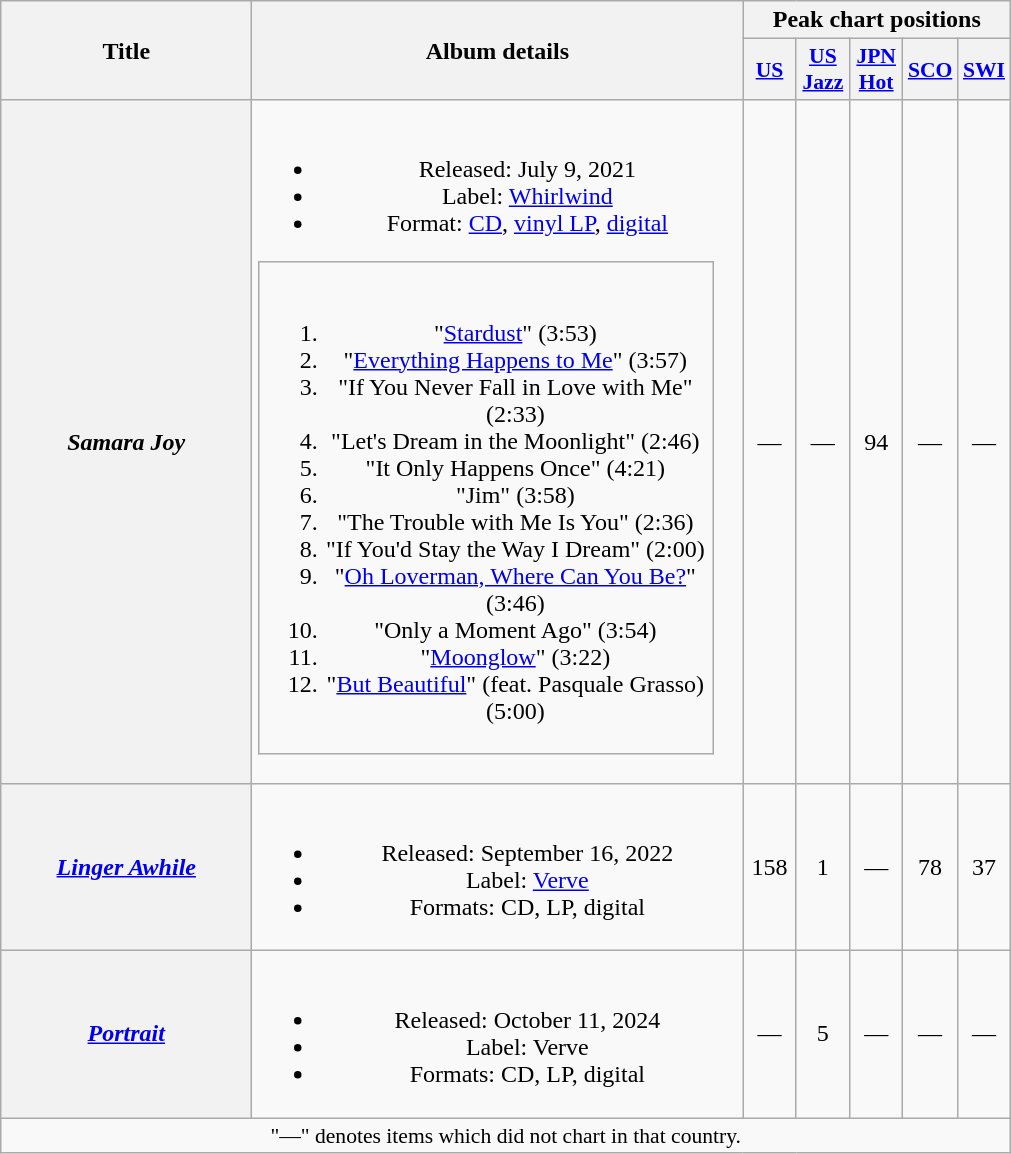<table class="wikitable plainrowheaders" style="text-align:center;" border="1">
<tr>
<th scope="col" rowspan="2" style="width:10em;">Title</th>
<th scope="col" rowspan="2" style="width:20em;">Album details</th>
<th scope="col" colspan="5">Peak chart positions</th>
</tr>
<tr>
<th scope="col" style="width:2em;font-size:90%;"><a href='#'>US</a><br></th>
<th scope="col" style="width:2em;font-size:90%;"><a href='#'>US Jazz</a><br></th>
<th scope="col" style="width:2em; font-size:90%"><a href='#'>JPN<br>Hot</a><br></th>
<th scope="col" style="width:2em;font-size:90%;"><a href='#'>SCO</a><br></th>
<th scope="col" style="width:2em;font-size:90%;"><a href='#'>SWI</a><br></th>
</tr>
<tr>
<th scope="row"><em>Samara Joy</em></th>
<td><br><ul><li>Released: July 9, 2021</li><li>Label: <a href='#'>Whirlwind</a></li><li>Format: <a href='#'>CD</a>, <a href='#'>vinyl LP</a>, <a href='#'>digital</a></li></ul><table class="wikitable mw-collapsible mw-collapsed">
<tr>
<td><br><ol><li>"<a href='#'>Stardust</a>" (3:53)</li><li>"<a href='#'>Everything Happens to Me</a>" (3:57)</li><li>"If You Never Fall in Love with Me" (2:33)</li><li>"Let's Dream in the Moonlight" (2:46)</li><li>"It Only Happens Once" (4:21)</li><li>"Jim" (3:58)</li><li>"The Trouble with Me Is You" (2:36)</li><li>"If You'd Stay the Way I Dream" (2:00)</li><li>"<a href='#'>Oh Loverman, Where Can You Be?</a>" (3:46)</li><li>"Only a Moment Ago" (3:54)</li><li>"<a href='#'>Moonglow</a>" (3:22)</li><li>"<a href='#'>But Beautiful</a>" (feat. Pasquale Grasso) (5:00)</li></ol></td>
</tr>
</table>
</td>
<td>—</td>
<td>—</td>
<td>94</td>
<td>—</td>
<td>—</td>
</tr>
<tr>
<th scope="row"><em><a href='#'>Linger Awhile</a></em></th>
<td><br><ul><li>Released: September 16, 2022</li><li>Label: <a href='#'>Verve</a></li><li>Formats: CD, LP, digital</li></ul></td>
<td>158</td>
<td>1</td>
<td>—</td>
<td>78</td>
<td>37</td>
</tr>
<tr>
<th scope="row"><em><a href='#'>Portrait</a></em></th>
<td><br><ul><li>Released: October 11, 2024</li><li>Label: Verve</li><li>Formats: CD, LP, digital</li></ul></td>
<td>—</td>
<td>5</td>
<td>—</td>
<td>—</td>
<td>—</td>
</tr>
<tr>
<td colspan="7" style="text-align:center; font-size:90%;">"—" denotes items which did not chart in that country.</td>
</tr>
</table>
